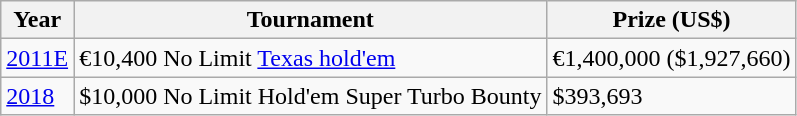<table class="wikitable">
<tr>
<th>Year</th>
<th>Tournament</th>
<th>Prize (US$)</th>
</tr>
<tr>
<td><a href='#'>2011E</a></td>
<td>€10,400 No Limit <a href='#'>Texas hold'em</a></td>
<td>€1,400,000 ($1,927,660)</td>
</tr>
<tr>
<td><a href='#'>2018</a></td>
<td>$10,000 No Limit Hold'em Super Turbo Bounty</td>
<td>$393,693</td>
</tr>
</table>
